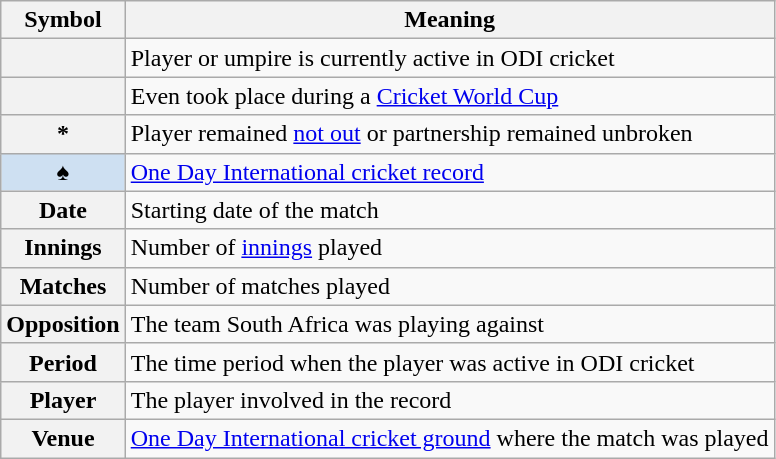<table class="wikitable plainrowheaders">
<tr>
<th scope=col>Symbol</th>
<th scope=col>Meaning</th>
</tr>
<tr>
<th scope=row></th>
<td>Player or umpire is currently active in ODI cricket</td>
</tr>
<tr>
<th scope=row></th>
<td>Even took place during a <a href='#'>Cricket World Cup</a></td>
</tr>
<tr>
<th scope=row>*</th>
<td>Player remained <a href='#'>not out</a> or partnership remained unbroken</td>
</tr>
<tr>
<th scope=row style=background:#cee0f2;>♠</th>
<td><a href='#'>One Day International cricket record</a></td>
</tr>
<tr>
<th scope=row>Date</th>
<td>Starting date of the match</td>
</tr>
<tr>
<th scope=row>Innings</th>
<td>Number of <a href='#'>innings</a> played</td>
</tr>
<tr>
<th scope=row>Matches</th>
<td>Number of matches played</td>
</tr>
<tr>
<th scope=row>Opposition</th>
<td>The team South Africa was playing against</td>
</tr>
<tr>
<th scope=row>Period</th>
<td>The time period when the player was active in ODI cricket</td>
</tr>
<tr>
<th scope=row>Player</th>
<td>The player involved in the record</td>
</tr>
<tr>
<th scope=row>Venue</th>
<td><a href='#'>One Day International cricket ground</a> where the match was played</td>
</tr>
</table>
